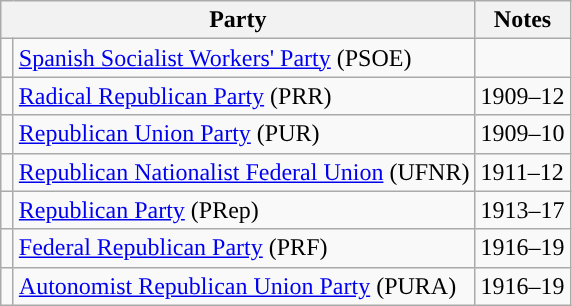<table class="wikitable" style="text-align:left;">
<tr>
<th colspan="2">Party</th>
<th>Notes</th>
</tr>
<tr>
<td width="1"></td>
<td><a href='#'>Spanish Socialist Workers' Party</a> (PSOE)</td>
</tr>
<tr>
<td></td>
<td><a href='#'>Radical Republican Party</a> (PRR)</td>
<td>1909–12</td>
</tr>
<tr>
<td></td>
<td><a href='#'>Republican Union Party</a> (PUR)</td>
<td>1909–10</td>
</tr>
<tr>
<td></td>
<td><a href='#'>Republican Nationalist Federal Union</a> (UFNR)</td>
<td>1911–12</td>
</tr>
<tr>
<td></td>
<td><a href='#'>Republican Party</a> (PRep)</td>
<td>1913–17</td>
</tr>
<tr>
<td></td>
<td><a href='#'>Federal Republican Party</a> (PRF)</td>
<td>1916–19</td>
</tr>
<tr>
<td></td>
<td><a href='#'>Autonomist Republican Union Party</a> (PURA)</td>
<td>1916–19</td>
</tr>
</table>
